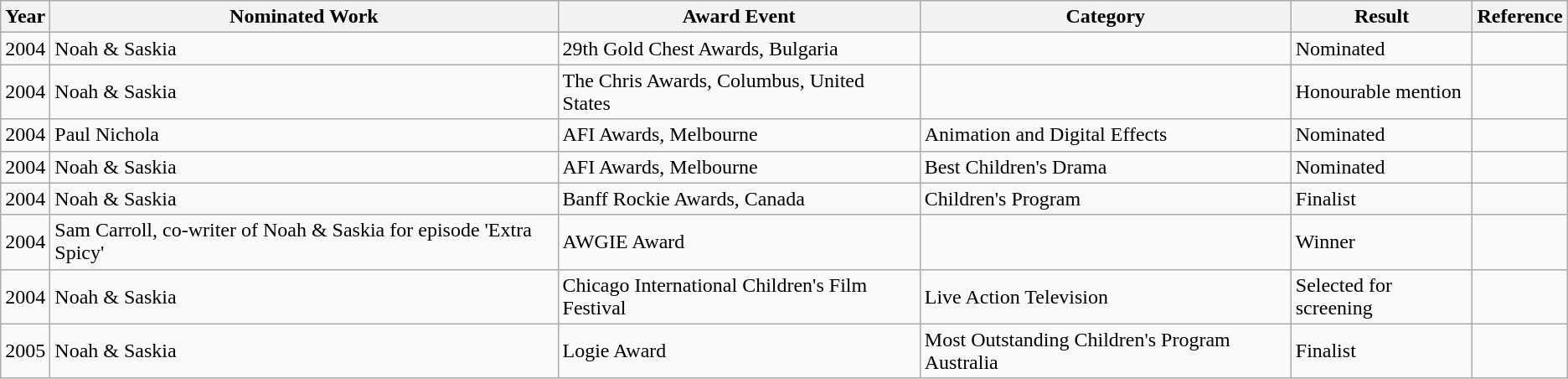<table class="wikitable">
<tr>
<th>Year</th>
<th>Nominated Work</th>
<th>Award Event</th>
<th>Category</th>
<th>Result</th>
<th>Reference</th>
</tr>
<tr>
<td>2004</td>
<td>Noah & Saskia</td>
<td>29th Gold Chest Awards, Bulgaria</td>
<td></td>
<td>Nominated</td>
<td></td>
</tr>
<tr>
<td>2004</td>
<td>Noah & Saskia</td>
<td>The Chris Awards, Columbus, United States</td>
<td></td>
<td>Honourable mention</td>
<td></td>
</tr>
<tr>
<td>2004</td>
<td>Paul Nichola</td>
<td>AFI Awards, Melbourne</td>
<td>Animation and Digital Effects</td>
<td>Nominated</td>
<td></td>
</tr>
<tr>
<td>2004</td>
<td>Noah & Saskia</td>
<td>AFI Awards, Melbourne</td>
<td>Best Children's Drama</td>
<td>Nominated</td>
<td></td>
</tr>
<tr>
<td>2004</td>
<td>Noah & Saskia</td>
<td>Banff Rockie Awards, Canada</td>
<td>Children's Program</td>
<td>Finalist</td>
<td></td>
</tr>
<tr>
<td>2004</td>
<td>Sam Carroll, co-writer of Noah & Saskia for episode 'Extra Spicy'</td>
<td>AWGIE Award</td>
<td></td>
<td>Winner</td>
<td></td>
</tr>
<tr>
<td>2004</td>
<td>Noah & Saskia</td>
<td>Chicago International Children's Film Festival</td>
<td>Live Action Television</td>
<td>Selected for screening</td>
<td></td>
</tr>
<tr>
<td>2005</td>
<td>Noah & Saskia</td>
<td>Logie Award</td>
<td>Most Outstanding Children's Program Australia</td>
<td>Finalist</td>
<td></td>
</tr>
</table>
